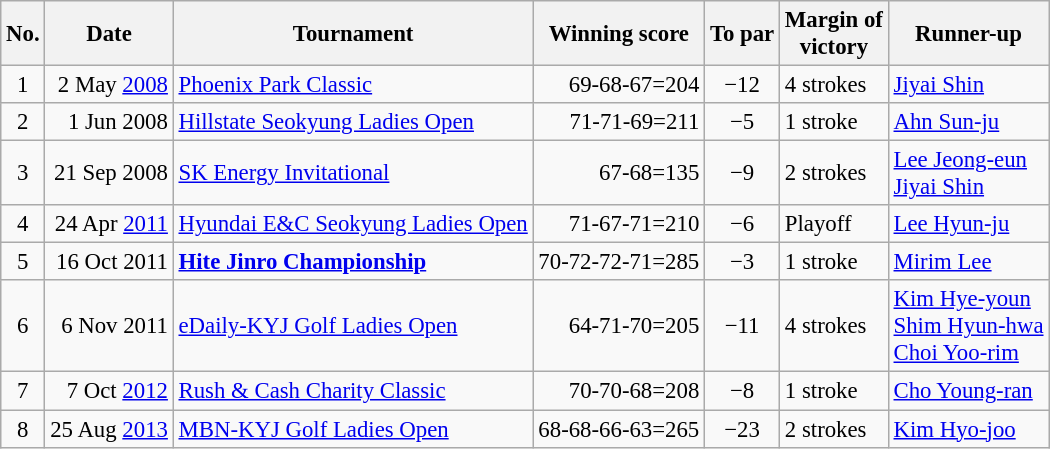<table class="wikitable" style="font-size:95%;">
<tr>
<th>No.</th>
<th>Date</th>
<th>Tournament</th>
<th>Winning score</th>
<th>To par</th>
<th>Margin of<br>victory</th>
<th>Runner-up</th>
</tr>
<tr>
<td align=center>1</td>
<td align=right>2 May <a href='#'>2008</a></td>
<td><a href='#'>Phoenix Park Classic</a></td>
<td align=right>69-68-67=204</td>
<td align=center>−12</td>
<td>4 strokes</td>
<td> <a href='#'>Jiyai Shin</a></td>
</tr>
<tr>
<td align=center>2</td>
<td align=right>1 Jun 2008</td>
<td><a href='#'>Hillstate Seokyung Ladies Open</a></td>
<td align=right>71-71-69=211</td>
<td align=center>−5</td>
<td>1 stroke</td>
<td> <a href='#'>Ahn Sun-ju</a></td>
</tr>
<tr>
<td align=center>3</td>
<td align=right>21 Sep 2008</td>
<td><a href='#'>SK Energy Invitational</a></td>
<td align=right>67-68=135</td>
<td align=center>−9</td>
<td>2 strokes</td>
<td> <a href='#'>Lee Jeong-eun</a> <br>  <a href='#'>Jiyai Shin</a></td>
</tr>
<tr>
<td align=center>4</td>
<td align=right>24 Apr <a href='#'>2011</a></td>
<td><a href='#'>Hyundai E&C Seokyung Ladies Open</a></td>
<td align=right>71-67-71=210</td>
<td align=center>−6</td>
<td>Playoff</td>
<td> <a href='#'>Lee Hyun-ju</a></td>
</tr>
<tr>
<td align=center>5</td>
<td align=right>16 Oct 2011</td>
<td><strong><a href='#'>Hite Jinro Championship</a></strong></td>
<td align=right>70-72-72-71=285</td>
<td align=center>−3</td>
<td>1 stroke</td>
<td> <a href='#'>Mirim Lee</a></td>
</tr>
<tr>
<td align=center>6</td>
<td align=right>6 Nov 2011</td>
<td><a href='#'>eDaily-KYJ Golf Ladies Open</a></td>
<td align=right>64-71-70=205</td>
<td align=center>−11</td>
<td>4 strokes</td>
<td> <a href='#'>Kim Hye-youn</a> <br>  <a href='#'>Shim Hyun-hwa</a> <br>  <a href='#'>Choi Yoo-rim</a></td>
</tr>
<tr>
<td align=center>7</td>
<td align=right>7 Oct <a href='#'>2012</a></td>
<td><a href='#'>Rush & Cash Charity Classic</a></td>
<td align=right>70-70-68=208</td>
<td align=center>−8</td>
<td>1 stroke</td>
<td> <a href='#'>Cho Young-ran</a></td>
</tr>
<tr>
<td align=center>8</td>
<td align=right>25 Aug <a href='#'>2013</a></td>
<td><a href='#'>MBN-KYJ Golf Ladies Open</a></td>
<td align=right>68-68-66-63=265</td>
<td align=center>−23</td>
<td>2 strokes</td>
<td> <a href='#'>Kim Hyo-joo</a></td>
</tr>
</table>
